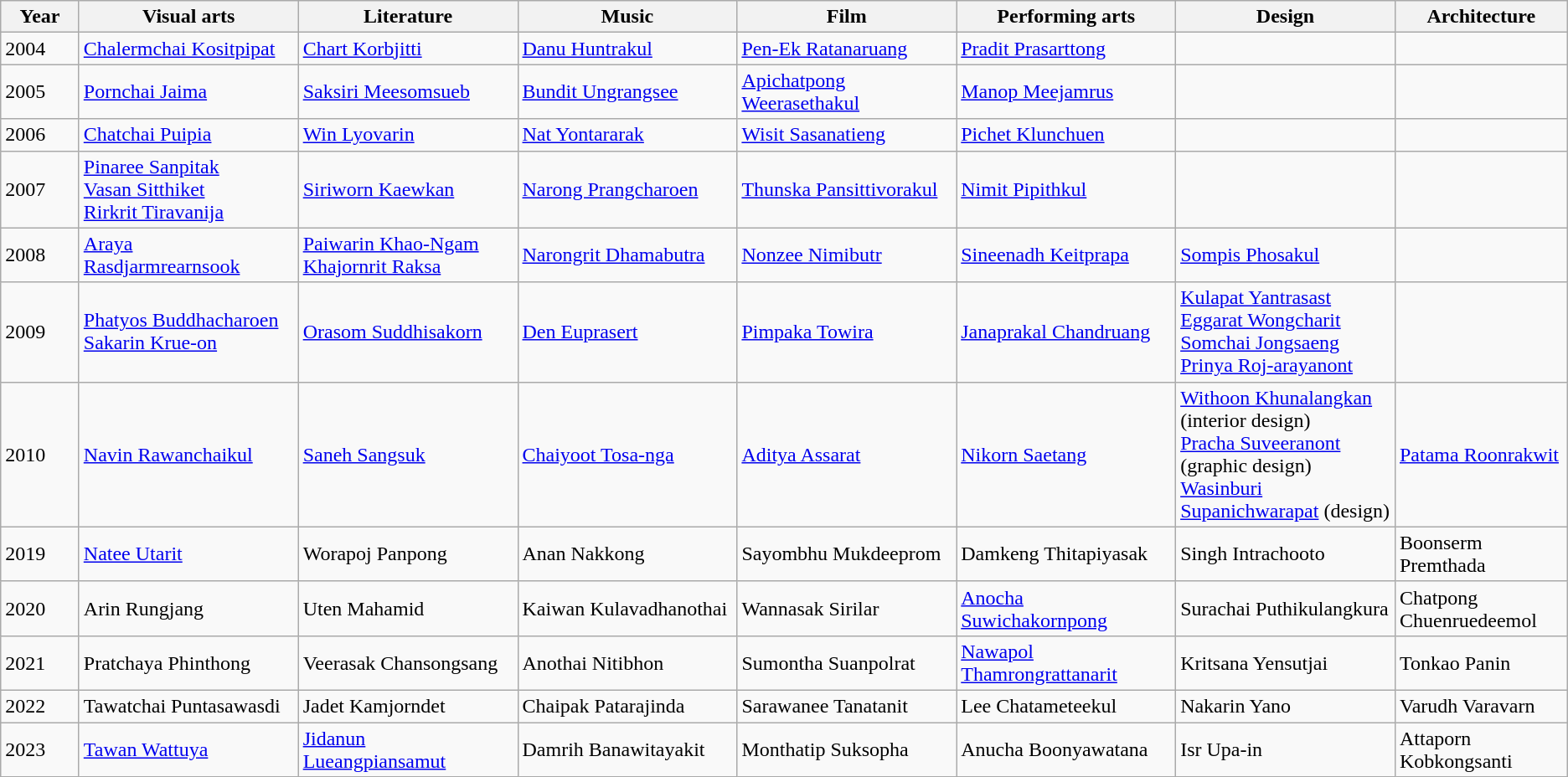<table class="wikitable">
<tr>
<th style="width:5%;">Year</th>
<th style="width:14%;">Visual arts</th>
<th style="width:14%;">Literature</th>
<th style="width:14%;">Music</th>
<th style="width:14%;">Film</th>
<th style="width:14%;">Performing arts</th>
<th style="width:14%;">Design</th>
<th style="width:14%;">Architecture</th>
</tr>
<tr>
<td>2004</td>
<td><a href='#'>Chalermchai Kositpipat</a></td>
<td><a href='#'>Chart Korbjitti</a></td>
<td><a href='#'>Danu Huntrakul</a></td>
<td><a href='#'>Pen-Ek Ratanaruang</a></td>
<td><a href='#'>Pradit Prasarttong</a></td>
<td></td>
<td></td>
</tr>
<tr>
<td>2005</td>
<td><a href='#'>Pornchai Jaima</a></td>
<td><a href='#'>Saksiri Meesomsueb</a></td>
<td><a href='#'>Bundit Ungrangsee</a></td>
<td><a href='#'>Apichatpong Weerasethakul</a></td>
<td><a href='#'>Manop Meejamrus</a></td>
<td></td>
<td></td>
</tr>
<tr>
<td>2006</td>
<td><a href='#'>Chatchai Puipia</a></td>
<td><a href='#'>Win Lyovarin</a></td>
<td><a href='#'>Nat Yontararak</a></td>
<td><a href='#'>Wisit Sasanatieng</a></td>
<td><a href='#'>Pichet Klunchuen</a></td>
<td></td>
<td></td>
</tr>
<tr>
<td>2007</td>
<td><a href='#'>Pinaree Sanpitak</a><br><a href='#'>Vasan Sitthiket</a><br><a href='#'>Rirkrit Tiravanija</a><br></td>
<td><a href='#'>Siriworn Kaewkan</a></td>
<td><a href='#'>Narong Prangcharoen</a></td>
<td><a href='#'>Thunska Pansittivorakul</a></td>
<td><a href='#'>Nimit Pipithkul</a></td>
<td></td>
<td></td>
</tr>
<tr>
<td>2008</td>
<td><a href='#'>Araya Rasdjarmrearnsook</a></td>
<td><a href='#'>Paiwarin Khao-Ngam</a><br><a href='#'>Khajornrit Raksa</a></td>
<td><a href='#'>Narongrit Dhamabutra</a></td>
<td><a href='#'>Nonzee Nimibutr</a></td>
<td><a href='#'>Sineenadh Keitprapa</a></td>
<td><a href='#'>Sompis Phosakul</a></td>
<td></td>
</tr>
<tr>
<td>2009</td>
<td><a href='#'>Phatyos Buddhacharoen</a><br><a href='#'>Sakarin Krue-on</a></td>
<td><a href='#'>Orasom Suddhisakorn</a></td>
<td><a href='#'>Den Euprasert</a></td>
<td><a href='#'>Pimpaka Towira</a></td>
<td><a href='#'>Janaprakal Chandruang</a></td>
<td><a href='#'>Kulapat Yantrasast</a><br><a href='#'>Eggarat Wongcharit</a><br><a href='#'>Somchai Jongsaeng</a><br><a href='#'>Prinya Roj-arayanont</a></td>
<td></td>
</tr>
<tr>
<td>2010</td>
<td><a href='#'>Navin Rawanchaikul</a></td>
<td><a href='#'>Saneh Sangsuk</a></td>
<td><a href='#'>Chaiyoot Tosa-nga</a></td>
<td><a href='#'>Aditya Assarat</a></td>
<td><a href='#'>Nikorn Saetang</a></td>
<td><a href='#'>Withoon Khunalangkan</a> (interior design)<br><a href='#'>Pracha Suveeranont</a> (graphic design)<br><a href='#'>Wasinburi Supanichwarapat</a> (design)</td>
<td><a href='#'>Patama Roonrakwit</a></td>
</tr>
<tr>
<td>2019</td>
<td><a href='#'>Natee Utarit</a></td>
<td>Worapoj Panpong</td>
<td>Anan Nakkong</td>
<td>Sayombhu Mukdeeprom</td>
<td>Damkeng Thitapiyasak</td>
<td>Singh Intrachooto</td>
<td>Boonserm Premthada</td>
</tr>
<tr>
<td>2020</td>
<td>Arin Rungjang</td>
<td>Uten Mahamid</td>
<td>Kaiwan Kulavadhanothai</td>
<td>Wannasak Sirilar</td>
<td><a href='#'>Anocha Suwichakornpong</a></td>
<td>Surachai Puthikulangkura</td>
<td>Chatpong Chuenruedeemol</td>
</tr>
<tr>
<td>2021</td>
<td>Pratchaya Phinthong</td>
<td>Veerasak Chansongsang</td>
<td>Anothai Nitibhon</td>
<td>Sumontha Suanpolrat</td>
<td><a href='#'>Nawapol Thamrongrattanarit</a></td>
<td>Kritsana Yensutjai</td>
<td>Tonkao Panin</td>
</tr>
<tr>
<td>2022</td>
<td>Tawatchai Puntasawasdi</td>
<td>Jadet Kamjorndet</td>
<td>Chaipak Patarajinda</td>
<td>Sarawanee Tanatanit</td>
<td>Lee Chatameteekul</td>
<td>Nakarin Yano</td>
<td>Varudh Varavarn</td>
</tr>
<tr>
<td>2023</td>
<td><a href='#'>Tawan Wattuya</a></td>
<td><a href='#'>Jidanun Lueangpiansamut</a></td>
<td>Damrih Banawitayakit</td>
<td>Monthatip Suksopha</td>
<td>Anucha Boonyawatana</td>
<td>Isr Upa-in</td>
<td>Attaporn Kobkongsanti</td>
</tr>
</table>
